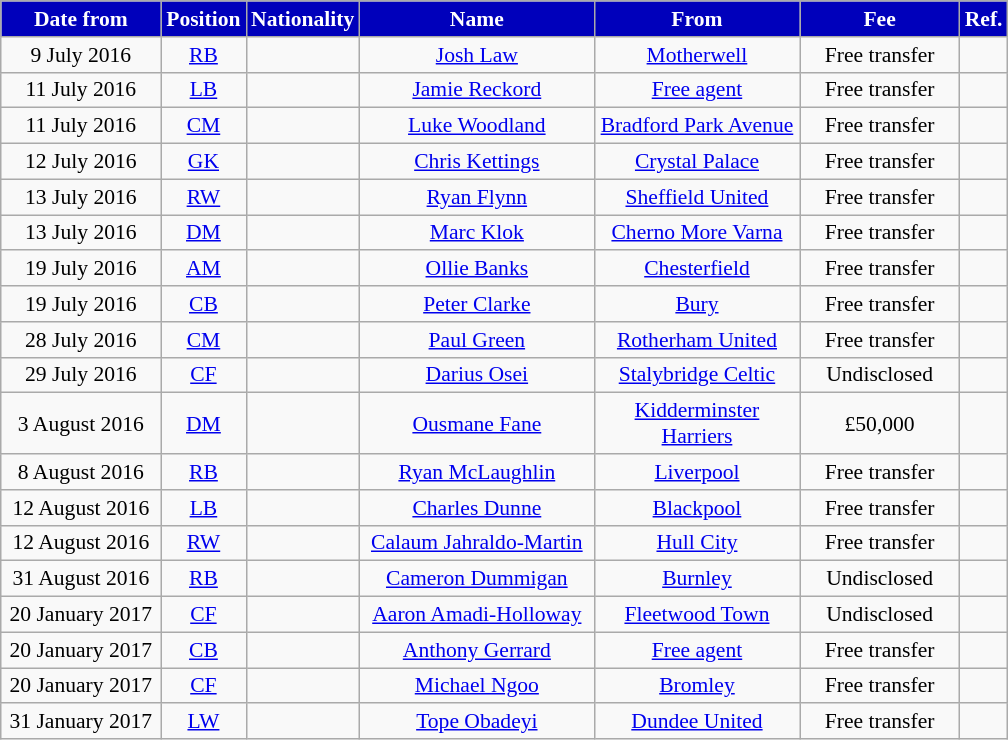<table class="wikitable"  style="text-align:center; font-size:90%; ">
<tr>
<th style="background:#0000BB; color:white; width:100px;">Date from</th>
<th style="background:#0000BB; color:white; width:50px;">Position</th>
<th style="background:#0000BB; color:white; width:50px;">Nationality</th>
<th style="background:#0000BB; color:white; width:150px;">Name</th>
<th style="background:#0000BB; color:white; width:130px;">From</th>
<th style="background:#0000BB; color:white; width:100px;">Fee</th>
<th style="background:#0000BB; color:white; width:25px;">Ref.</th>
</tr>
<tr>
<td>9 July 2016</td>
<td><a href='#'>RB</a></td>
<td></td>
<td><a href='#'>Josh Law</a></td>
<td><a href='#'>Motherwell</a></td>
<td>Free transfer</td>
<td></td>
</tr>
<tr>
<td>11 July 2016</td>
<td><a href='#'>LB</a></td>
<td></td>
<td><a href='#'>Jamie Reckord</a></td>
<td><a href='#'>Free agent</a></td>
<td>Free transfer</td>
<td></td>
</tr>
<tr>
<td>11 July 2016</td>
<td><a href='#'>CM</a></td>
<td></td>
<td><a href='#'>Luke Woodland</a></td>
<td><a href='#'>Bradford Park Avenue</a></td>
<td>Free transfer</td>
<td></td>
</tr>
<tr>
<td>12 July 2016</td>
<td><a href='#'>GK</a></td>
<td></td>
<td><a href='#'>Chris Kettings</a></td>
<td><a href='#'>Crystal Palace</a></td>
<td>Free transfer</td>
<td></td>
</tr>
<tr>
<td>13 July 2016</td>
<td><a href='#'>RW</a></td>
<td></td>
<td><a href='#'>Ryan Flynn</a></td>
<td><a href='#'>Sheffield United</a></td>
<td>Free transfer</td>
<td></td>
</tr>
<tr>
<td>13 July 2016</td>
<td><a href='#'>DM</a></td>
<td></td>
<td><a href='#'>Marc Klok</a></td>
<td><a href='#'>Cherno More Varna</a></td>
<td>Free transfer</td>
<td></td>
</tr>
<tr>
<td>19 July 2016</td>
<td><a href='#'>AM</a></td>
<td></td>
<td><a href='#'>Ollie Banks</a></td>
<td><a href='#'>Chesterfield</a></td>
<td>Free transfer</td>
<td></td>
</tr>
<tr>
<td>19 July 2016</td>
<td><a href='#'>CB</a></td>
<td></td>
<td><a href='#'>Peter Clarke</a></td>
<td><a href='#'>Bury</a></td>
<td>Free transfer</td>
<td></td>
</tr>
<tr>
<td>28 July 2016</td>
<td><a href='#'>CM</a></td>
<td></td>
<td><a href='#'>Paul Green</a></td>
<td><a href='#'>Rotherham United</a></td>
<td>Free transfer</td>
<td></td>
</tr>
<tr>
<td>29 July 2016</td>
<td><a href='#'>CF</a></td>
<td></td>
<td><a href='#'>Darius Osei</a></td>
<td><a href='#'>Stalybridge Celtic</a></td>
<td>Undisclosed</td>
<td></td>
</tr>
<tr>
<td>3 August 2016</td>
<td><a href='#'>DM</a></td>
<td></td>
<td><a href='#'>Ousmane Fane</a></td>
<td><a href='#'>Kidderminster Harriers</a></td>
<td>£50,000</td>
<td></td>
</tr>
<tr>
<td>8 August 2016</td>
<td><a href='#'>RB</a></td>
<td></td>
<td><a href='#'>Ryan McLaughlin</a></td>
<td><a href='#'>Liverpool</a></td>
<td>Free transfer</td>
<td></td>
</tr>
<tr>
<td>12 August 2016</td>
<td><a href='#'>LB</a></td>
<td></td>
<td><a href='#'>Charles Dunne</a></td>
<td><a href='#'>Blackpool</a></td>
<td>Free transfer</td>
<td></td>
</tr>
<tr>
<td>12 August 2016</td>
<td><a href='#'>RW</a></td>
<td></td>
<td><a href='#'>Calaum Jahraldo-Martin</a></td>
<td><a href='#'>Hull City</a></td>
<td>Free transfer</td>
<td></td>
</tr>
<tr>
<td>31 August 2016</td>
<td><a href='#'>RB</a></td>
<td></td>
<td><a href='#'>Cameron Dummigan</a></td>
<td><a href='#'>Burnley</a></td>
<td>Undisclosed</td>
<td></td>
</tr>
<tr>
<td>20 January 2017</td>
<td><a href='#'>CF</a></td>
<td></td>
<td><a href='#'>Aaron Amadi-Holloway</a></td>
<td><a href='#'>Fleetwood Town</a></td>
<td>Undisclosed</td>
<td></td>
</tr>
<tr>
<td>20 January 2017</td>
<td><a href='#'>CB</a></td>
<td></td>
<td><a href='#'>Anthony Gerrard</a></td>
<td><a href='#'>Free agent</a></td>
<td>Free transfer</td>
<td></td>
</tr>
<tr>
<td>20 January 2017</td>
<td><a href='#'>CF</a></td>
<td></td>
<td><a href='#'>Michael Ngoo</a></td>
<td><a href='#'>Bromley</a></td>
<td>Free transfer</td>
<td></td>
</tr>
<tr>
<td>31 January 2017</td>
<td><a href='#'>LW</a></td>
<td></td>
<td><a href='#'>Tope Obadeyi</a></td>
<td><a href='#'>Dundee United</a></td>
<td>Free transfer</td>
<td></td>
</tr>
</table>
